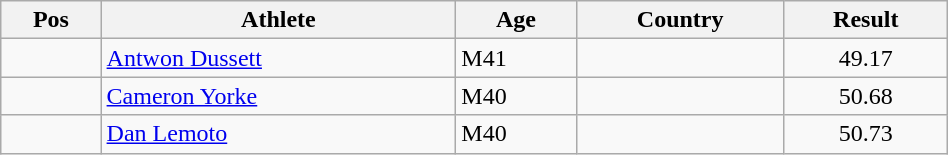<table class="wikitable"  style="text-align:center; width:50%;">
<tr>
<th>Pos</th>
<th>Athlete</th>
<th>Age</th>
<th>Country</th>
<th>Result</th>
</tr>
<tr>
<td align=center></td>
<td align=left><a href='#'>Antwon Dussett</a></td>
<td align=left>M41</td>
<td align=left></td>
<td>49.17</td>
</tr>
<tr>
<td align=center></td>
<td align=left><a href='#'>Cameron Yorke</a></td>
<td align=left>M40</td>
<td align=left></td>
<td>50.68</td>
</tr>
<tr>
<td align=center></td>
<td align=left><a href='#'>Dan Lemoto</a></td>
<td align=left>M40</td>
<td align=left></td>
<td>50.73</td>
</tr>
</table>
